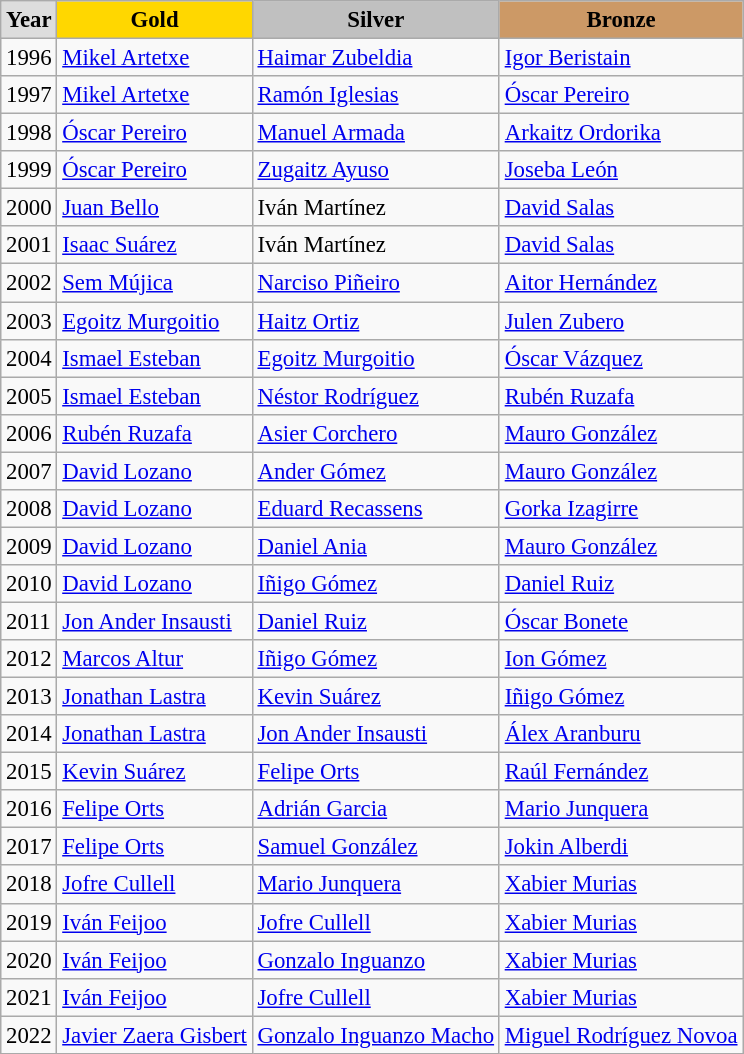<table class="wikitable sortable" style="font-size:95%">
<tr>
<td style="background:#DDDDDD; font-weight:bold; text-align:center;">Year</td>
<td style="background:gold; font-weight:bold; text-align:center;">Gold</td>
<td style="background:silver; font-weight:bold; text-align:center;">Silver</td>
<td style="background:#cc9966; font-weight:bold; text-align:center;">Bronze</td>
</tr>
<tr>
<td>1996</td>
<td><a href='#'>Mikel Artetxe</a></td>
<td><a href='#'>Haimar Zubeldia</a></td>
<td><a href='#'>Igor Beristain</a></td>
</tr>
<tr>
<td>1997</td>
<td><a href='#'>Mikel Artetxe</a></td>
<td><a href='#'>Ramón Iglesias</a></td>
<td><a href='#'>Óscar Pereiro</a></td>
</tr>
<tr>
<td>1998</td>
<td><a href='#'>Óscar Pereiro</a></td>
<td><a href='#'>Manuel Armada</a></td>
<td><a href='#'>Arkaitz Ordorika</a></td>
</tr>
<tr>
<td>1999</td>
<td><a href='#'>Óscar Pereiro</a></td>
<td><a href='#'>Zugaitz Ayuso</a></td>
<td><a href='#'>Joseba León</a></td>
</tr>
<tr>
<td>2000</td>
<td><a href='#'>Juan Bello</a></td>
<td>Iván Martínez</td>
<td><a href='#'>David Salas</a></td>
</tr>
<tr>
<td>2001</td>
<td><a href='#'>Isaac Suárez</a></td>
<td>Iván Martínez</td>
<td><a href='#'>David Salas</a></td>
</tr>
<tr>
<td>2002</td>
<td><a href='#'>Sem Mújica</a></td>
<td><a href='#'>Narciso Piñeiro</a></td>
<td><a href='#'>Aitor Hernández</a></td>
</tr>
<tr>
<td>2003</td>
<td><a href='#'>Egoitz Murgoitio</a></td>
<td><a href='#'>Haitz Ortiz</a></td>
<td><a href='#'>Julen Zubero</a></td>
</tr>
<tr>
<td>2004</td>
<td><a href='#'>Ismael Esteban</a></td>
<td><a href='#'>Egoitz Murgoitio</a></td>
<td><a href='#'>Óscar Vázquez</a></td>
</tr>
<tr>
<td>2005</td>
<td><a href='#'>Ismael Esteban</a></td>
<td><a href='#'>Néstor Rodríguez</a></td>
<td><a href='#'>Rubén Ruzafa</a></td>
</tr>
<tr>
<td>2006</td>
<td><a href='#'>Rubén Ruzafa</a></td>
<td><a href='#'>Asier Corchero</a></td>
<td><a href='#'>Mauro González</a></td>
</tr>
<tr>
<td>2007</td>
<td><a href='#'>David Lozano</a></td>
<td><a href='#'>Ander Gómez</a></td>
<td><a href='#'>Mauro González</a></td>
</tr>
<tr>
<td>2008</td>
<td><a href='#'>David Lozano</a></td>
<td><a href='#'>Eduard Recassens</a></td>
<td><a href='#'>Gorka Izagirre</a></td>
</tr>
<tr>
<td>2009</td>
<td><a href='#'>David Lozano</a></td>
<td><a href='#'>Daniel Ania</a></td>
<td><a href='#'>Mauro González</a></td>
</tr>
<tr>
<td>2010</td>
<td><a href='#'>David Lozano</a></td>
<td><a href='#'>Iñigo Gómez</a></td>
<td><a href='#'>Daniel Ruiz</a></td>
</tr>
<tr>
<td>2011</td>
<td><a href='#'>Jon Ander Insausti</a></td>
<td><a href='#'>Daniel Ruiz</a></td>
<td><a href='#'>Óscar Bonete</a></td>
</tr>
<tr>
<td>2012</td>
<td><a href='#'>Marcos Altur</a></td>
<td><a href='#'>Iñigo Gómez</a></td>
<td><a href='#'>Ion Gómez</a></td>
</tr>
<tr>
<td>2013</td>
<td><a href='#'>Jonathan Lastra</a></td>
<td><a href='#'>Kevin Suárez</a></td>
<td><a href='#'>Iñigo Gómez</a></td>
</tr>
<tr>
<td>2014</td>
<td><a href='#'>Jonathan Lastra</a></td>
<td><a href='#'>Jon Ander Insausti</a></td>
<td><a href='#'>Álex Aranburu</a></td>
</tr>
<tr>
<td>2015</td>
<td><a href='#'>Kevin Suárez</a></td>
<td><a href='#'>Felipe Orts</a></td>
<td><a href='#'>Raúl Fernández</a></td>
</tr>
<tr>
<td>2016</td>
<td><a href='#'>Felipe Orts</a></td>
<td><a href='#'>Adrián Garcia</a></td>
<td><a href='#'>Mario Junquera</a></td>
</tr>
<tr>
<td>2017</td>
<td><a href='#'>Felipe Orts</a></td>
<td><a href='#'>Samuel González</a></td>
<td><a href='#'>Jokin Alberdi</a></td>
</tr>
<tr>
<td>2018</td>
<td><a href='#'>Jofre Cullell</a></td>
<td><a href='#'>Mario Junquera</a></td>
<td><a href='#'>Xabier Murias</a></td>
</tr>
<tr>
<td>2019</td>
<td><a href='#'>Iván Feijoo</a></td>
<td><a href='#'>Jofre Cullell</a></td>
<td><a href='#'>Xabier Murias</a></td>
</tr>
<tr>
<td>2020</td>
<td><a href='#'>Iván Feijoo</a></td>
<td><a href='#'>Gonzalo Inguanzo</a></td>
<td><a href='#'>Xabier Murias</a></td>
</tr>
<tr>
<td>2021</td>
<td><a href='#'>Iván Feijoo</a></td>
<td><a href='#'>Jofre Cullell</a></td>
<td><a href='#'>Xabier Murias</a></td>
</tr>
<tr>
<td>2022</td>
<td><a href='#'>Javier Zaera Gisbert</a></td>
<td><a href='#'>Gonzalo Inguanzo Macho</a></td>
<td><a href='#'>Miguel Rodríguez Novoa</a></td>
</tr>
</table>
